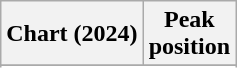<table class="wikitable sortable plainrowheaders" style="text-align:center">
<tr>
<th scope="col">Chart (2024)</th>
<th scope="col">Peak<br>position</th>
</tr>
<tr>
</tr>
<tr>
</tr>
<tr>
</tr>
</table>
